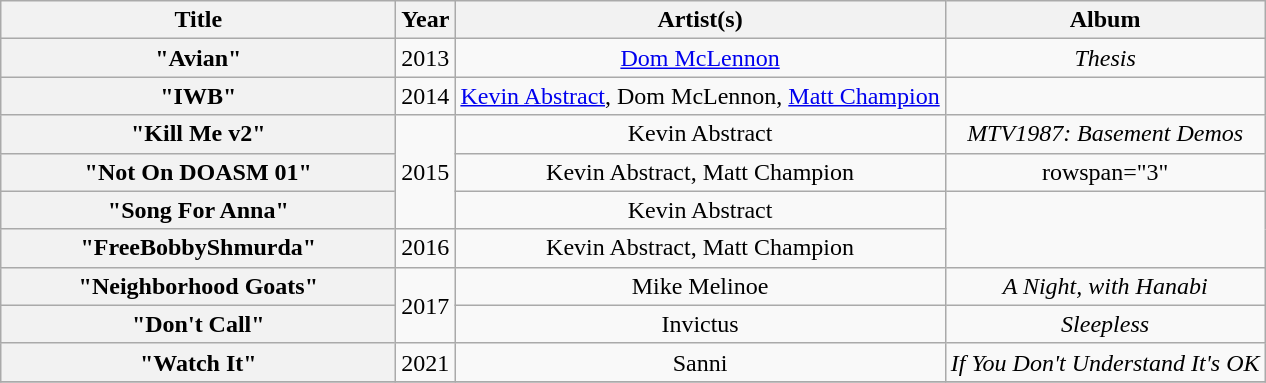<table class="wikitable plainrowheaders" style="text-align:center;">
<tr>
<th scope="col" style="width:16em;">Title</th>
<th scope="col">Year</th>
<th scope="col">Artist(s)</th>
<th scope="col">Album</th>
</tr>
<tr>
<th scope="row">"Avian"</th>
<td>2013</td>
<td><a href='#'>Dom McLennon</a></td>
<td><em>Thesis</em></td>
</tr>
<tr>
<th scope="row">"IWB"</th>
<td>2014</td>
<td><a href='#'>Kevin Abstract</a>, Dom McLennon, <a href='#'>Matt Champion</a></td>
<td></td>
</tr>
<tr>
<th scope="row">"Kill Me v2"</th>
<td rowspan="3">2015</td>
<td>Kevin Abstract</td>
<td><em>MTV1987: Basement Demos</em></td>
</tr>
<tr>
<th scope="row">"Not On DOASM 01"</th>
<td>Kevin Abstract, Matt Champion</td>
<td>rowspan="3" </td>
</tr>
<tr>
<th scope="row">"Song For Anna"</th>
<td>Kevin Abstract</td>
</tr>
<tr>
<th scope="row">"FreeBobbyShmurda"</th>
<td>2016</td>
<td>Kevin Abstract, Matt Champion</td>
</tr>
<tr>
<th scope="row">"Neighborhood Goats"</th>
<td rowspan="2">2017</td>
<td>Mike Melinoe</td>
<td><em>A Night, with Hanabi</em></td>
</tr>
<tr>
<th scope="row">"Don't Call"</th>
<td>Invictus</td>
<td><em>Sleepless</em></td>
</tr>
<tr>
<th scope="row">"Watch It"</th>
<td>2021</td>
<td>Sanni</td>
<td><em>If You Don't Understand It's OK</em></td>
</tr>
<tr>
</tr>
</table>
